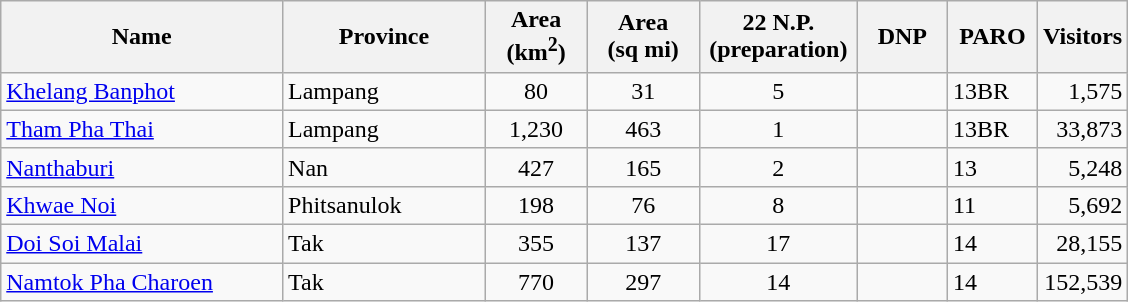<table class="wikitable sortable" style="max-width:600pt;">
<tr>
<th style="width:25%;">Name</th>
<th style="width:18%;">Province</th>
<th style="width:9%;">Area<br>(km<sup>2</sup>)</th>
<th style="width:10%;">Area<br>(sq mi)</th>
<th style="width:14%;">22 N.P.<br>(preparation)</th>
<th style="width:8%;">DNP</th>
<th style="width:8%;">PARO</th>
<th style="width:8%;">Visitors</th>
</tr>
<tr>
<td><a href='#'>Khelang Banphot</a></td>
<td>Lampang</td>
<td style="text-align:center;">80</td>
<td style="text-align:center;">31</td>
<td style="text-align:center;">5</td>
<td></td>
<td>13BR</td>
<td style="text-align:right;">1,575</td>
</tr>
<tr>
<td><a href='#'>Tham Pha Thai</a></td>
<td>Lampang</td>
<td style="text-align:center;">1,230</td>
<td style="text-align:center;">463</td>
<td style="text-align:center;">1</td>
<td></td>
<td>13BR</td>
<td style="text-align:right;">33,873</td>
</tr>
<tr>
<td><a href='#'>Nanthaburi</a></td>
<td>Nan</td>
<td style="text-align:center;">427</td>
<td style="text-align:center;">165</td>
<td style="text-align:center;">2</td>
<td></td>
<td>13</td>
<td style="text-align:right;">5,248</td>
</tr>
<tr>
<td><a href='#'>Khwae Noi</a></td>
<td>Phitsanulok</td>
<td style="text-align:center;">198</td>
<td style="text-align:center;">76</td>
<td style="text-align:center;">8</td>
<td></td>
<td>11</td>
<td style="text-align:right;">5,692</td>
</tr>
<tr>
<td><a href='#'>Doi Soi Malai</a></td>
<td>Tak</td>
<td style="text-align:center;">355</td>
<td style="text-align:center;">137</td>
<td style="text-align:center;">17</td>
<td></td>
<td>14</td>
<td style="text-align:right;">28,155</td>
</tr>
<tr>
<td><a href='#'>Namtok Pha Charoen</a></td>
<td>Tak</td>
<td style="text-align:center;">770</td>
<td style="text-align:center;">297</td>
<td style="text-align:center;">14</td>
<td></td>
<td>14</td>
<td style="text-align:right;">152,539</td>
</tr>
</table>
